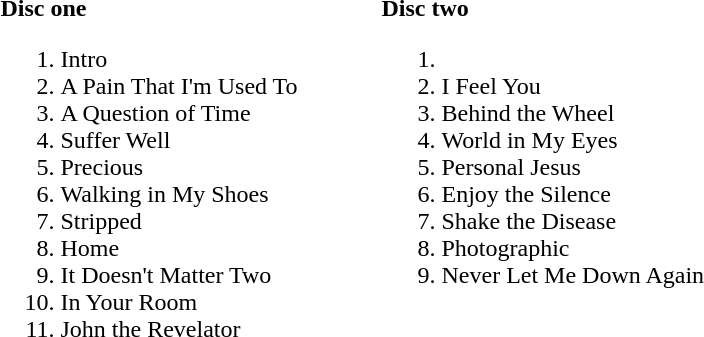<table ->
<tr>
<td width=250 valign=top><br><strong>Disc one</strong><ol><li>Intro</li><li>A Pain That I'm Used To</li><li>A Question of Time</li><li>Suffer Well</li><li>Precious</li><li>Walking in My Shoes</li><li>Stripped</li><li>Home</li><li>It Doesn't Matter Two</li><li>In Your Room</li><li>John the Revelator</li></ol></td>
<td width=250 valign=top><br><strong>Disc two</strong><ol><li><li>I Feel You</li><li>Behind the Wheel</li><li>World in My Eyes</li><li>Personal Jesus</li><li>Enjoy the Silence</li><li>Shake the Disease</li><li>Photographic</li><li>Never Let Me Down Again</li></ol></td>
</tr>
</table>
